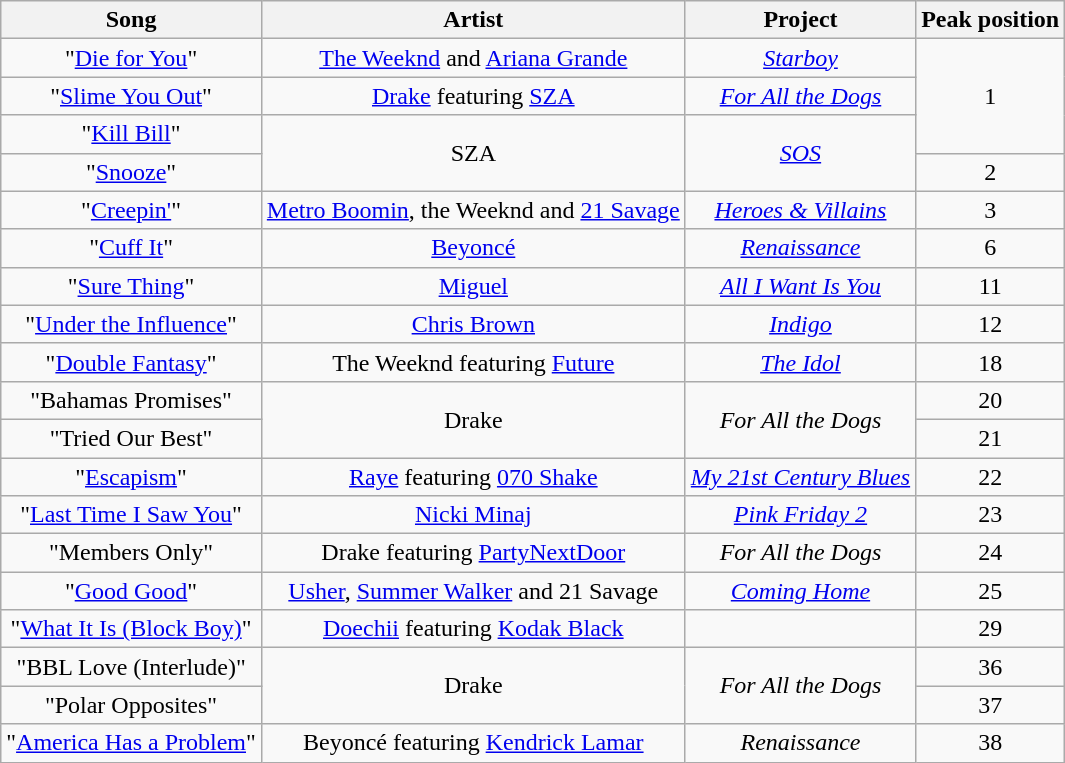<table class="wikitable sortable plainrowheaders" style="text-align:center;">
<tr>
<th scope="col">Song</th>
<th scope="col">Artist</th>
<th scope="col">Project</th>
<th scope="col">Peak position</th>
</tr>
<tr>
<td>"<a href='#'>Die for You</a>"</td>
<td><a href='#'>The Weeknd</a> and <a href='#'>Ariana Grande</a></td>
<td><em><a href='#'>Starboy</a></em></td>
<td rowspan="3">1</td>
</tr>
<tr>
<td>"<a href='#'>Slime You Out</a>"</td>
<td><a href='#'>Drake</a> featuring <a href='#'>SZA</a></td>
<td><em><a href='#'>For All the Dogs</a></em></td>
</tr>
<tr>
<td>"<a href='#'>Kill Bill</a>"</td>
<td rowspan="2">SZA</td>
<td rowspan="2"><em><a href='#'>SOS</a></em></td>
</tr>
<tr>
<td>"<a href='#'>Snooze</a>"</td>
<td>2</td>
</tr>
<tr>
<td>"<a href='#'>Creepin'</a>"</td>
<td><a href='#'>Metro Boomin</a>, the Weeknd and <a href='#'>21 Savage</a></td>
<td><em><a href='#'>Heroes & Villains</a></em></td>
<td>3</td>
</tr>
<tr>
<td>"<a href='#'>Cuff It</a>"</td>
<td><a href='#'>Beyoncé</a></td>
<td><em><a href='#'>Renaissance</a></em></td>
<td>6</td>
</tr>
<tr>
<td>"<a href='#'>Sure Thing</a>"</td>
<td><a href='#'>Miguel</a></td>
<td><em><a href='#'>All I Want Is You</a></em></td>
<td>11</td>
</tr>
<tr>
<td>"<a href='#'>Under the Influence</a>"</td>
<td><a href='#'>Chris Brown</a></td>
<td><em><a href='#'>Indigo</a></em></td>
<td>12</td>
</tr>
<tr>
<td>"<a href='#'>Double Fantasy</a>"</td>
<td>The Weeknd featuring <a href='#'>Future</a></td>
<td><em><a href='#'>The Idol</a></em></td>
<td>18</td>
</tr>
<tr>
<td>"Bahamas Promises"</td>
<td rowspan="2">Drake</td>
<td rowspan="2"><em>For All the Dogs</em></td>
<td>20</td>
</tr>
<tr>
<td>"Tried Our Best"</td>
<td>21</td>
</tr>
<tr>
<td>"<a href='#'>Escapism</a>"</td>
<td><a href='#'>Raye</a> featuring <a href='#'>070 Shake</a></td>
<td><em><a href='#'>My 21st Century Blues</a></em></td>
<td>22</td>
</tr>
<tr>
<td>"<a href='#'>Last Time I Saw You</a>"</td>
<td><a href='#'>Nicki Minaj</a></td>
<td><em><a href='#'>Pink Friday 2</a></em></td>
<td>23</td>
</tr>
<tr>
<td>"Members Only"</td>
<td>Drake featuring <a href='#'>PartyNextDoor</a></td>
<td><em>For All the Dogs</em></td>
<td>24</td>
</tr>
<tr>
<td>"<a href='#'>Good Good</a>"</td>
<td><a href='#'>Usher</a>, <a href='#'>Summer Walker</a> and 21 Savage</td>
<td><em><a href='#'>Coming Home</a></em></td>
<td>25</td>
</tr>
<tr>
<td>"<a href='#'>What It Is (Block Boy)</a>"</td>
<td><a href='#'>Doechii</a> featuring <a href='#'>Kodak Black</a></td>
<td></td>
<td>29</td>
</tr>
<tr>
<td>"BBL Love (Interlude)"</td>
<td rowspan="2">Drake</td>
<td rowspan="2"><em>For All the Dogs</em></td>
<td>36</td>
</tr>
<tr>
<td>"Polar Opposites"</td>
<td>37</td>
</tr>
<tr>
<td>"<a href='#'>America Has a Problem</a>"</td>
<td>Beyoncé featuring <a href='#'>Kendrick Lamar</a></td>
<td><em>Renaissance</em></td>
<td>38</td>
</tr>
</table>
